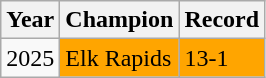<table class=wikitable>
<tr>
<th>Year</th>
<th>Champion</th>
<th>Record</th>
</tr>
<tr>
<td>2025</td>
<td !align=center style="background:orange;color:black">Elk Rapids</td>
<td !align=center style="background:orange;color:black">13-1</td>
</tr>
</table>
